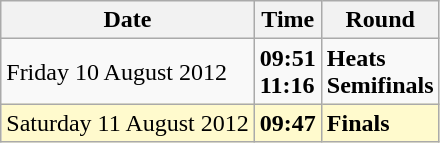<table class="wikitable">
<tr>
<th>Date</th>
<th>Time</th>
<th>Round</th>
</tr>
<tr>
<td>Friday 10 August 2012</td>
<td><strong>09:51<br>11:16</strong></td>
<td><strong>Heats<br>Semifinals</strong></td>
</tr>
<tr>
<td style=background:lemonchiffon>Saturday 11 August 2012</td>
<td style=background:lemonchiffon><strong>09:47</strong></td>
<td style=background:lemonchiffon><strong>Finals</strong></td>
</tr>
</table>
